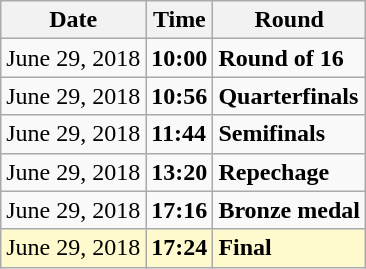<table class="wikitable">
<tr>
<th>Date</th>
<th>Time</th>
<th>Round</th>
</tr>
<tr>
<td>June 29, 2018</td>
<td><strong>10:00</strong></td>
<td><strong>Round of 16</strong></td>
</tr>
<tr>
<td>June 29, 2018</td>
<td><strong>10:56</strong></td>
<td><strong>Quarterfinals</strong></td>
</tr>
<tr>
<td>June 29, 2018</td>
<td><strong>11:44</strong></td>
<td><strong>Semifinals</strong></td>
</tr>
<tr>
<td>June 29, 2018</td>
<td><strong>13:20</strong></td>
<td><strong>Repechage</strong></td>
</tr>
<tr>
<td>June 29, 2018</td>
<td><strong>17:16</strong></td>
<td><strong>Bronze medal</strong></td>
</tr>
<tr style=background:lemonchiffon>
<td>June 29, 2018</td>
<td><strong>17:24</strong></td>
<td><strong>Final</strong></td>
</tr>
</table>
